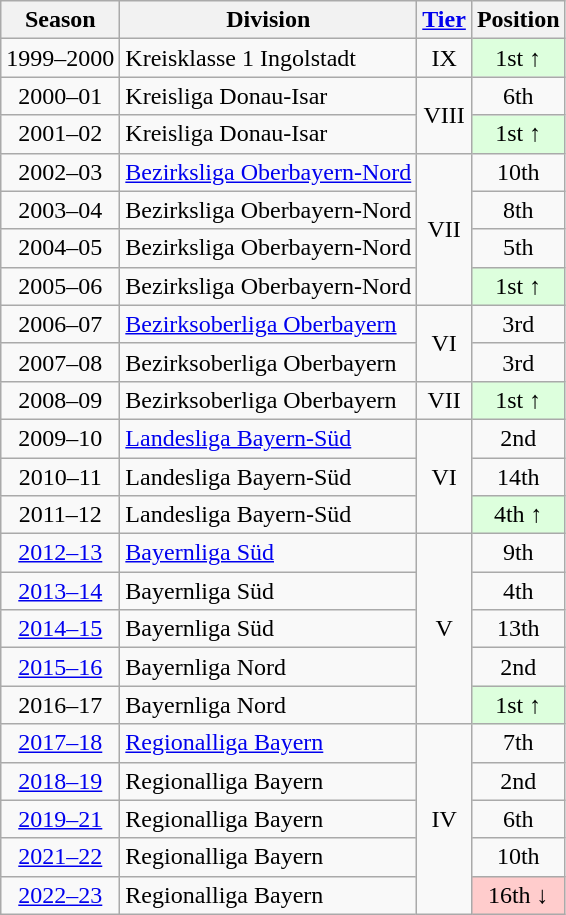<table class="wikitable">
<tr>
<th>Season</th>
<th>Division</th>
<th><a href='#'>Tier</a></th>
<th>Position</th>
</tr>
<tr align="center">
<td>1999–2000</td>
<td align="left">Kreisklasse 1 Ingolstadt</td>
<td>IX</td>
<td style="background:#ddffdd">1st ↑</td>
</tr>
<tr align="center">
<td>2000–01</td>
<td align="left">Kreisliga Donau-Isar</td>
<td rowspan=2>VIII</td>
<td>6th</td>
</tr>
<tr align="center">
<td>2001–02</td>
<td align="left">Kreisliga Donau-Isar</td>
<td style="background:#ddffdd">1st ↑</td>
</tr>
<tr align="center">
<td>2002–03</td>
<td align="left"><a href='#'>Bezirksliga Oberbayern-Nord</a></td>
<td rowspan=4>VII</td>
<td>10th</td>
</tr>
<tr align="center">
<td>2003–04</td>
<td align="left">Bezirksliga Oberbayern-Nord</td>
<td>8th</td>
</tr>
<tr align="center">
<td>2004–05</td>
<td align="left">Bezirksliga Oberbayern-Nord</td>
<td>5th</td>
</tr>
<tr align="center">
<td>2005–06</td>
<td align="left">Bezirksliga Oberbayern-Nord</td>
<td style="background:#ddffdd">1st ↑</td>
</tr>
<tr align="center">
<td>2006–07</td>
<td align="left"><a href='#'>Bezirksoberliga Oberbayern</a></td>
<td rowspan=2>VI</td>
<td>3rd</td>
</tr>
<tr align="center">
<td>2007–08</td>
<td align="left">Bezirksoberliga Oberbayern</td>
<td>3rd</td>
</tr>
<tr align="center">
<td>2008–09</td>
<td align="left">Bezirksoberliga Oberbayern</td>
<td>VII</td>
<td style="background:#ddffdd">1st ↑</td>
</tr>
<tr align="center">
<td>2009–10</td>
<td align="left"><a href='#'>Landesliga Bayern-Süd</a></td>
<td rowspan=3>VI</td>
<td>2nd</td>
</tr>
<tr align="center">
<td>2010–11</td>
<td align="left">Landesliga Bayern-Süd</td>
<td>14th</td>
</tr>
<tr align="center">
<td>2011–12</td>
<td align="left">Landesliga Bayern-Süd</td>
<td style="background:#ddffdd">4th ↑</td>
</tr>
<tr align="center">
<td><a href='#'>2012–13</a></td>
<td align="left"><a href='#'>Bayernliga Süd</a></td>
<td rowspan=5>V</td>
<td>9th</td>
</tr>
<tr align="center">
<td><a href='#'>2013–14</a></td>
<td align="left">Bayernliga Süd</td>
<td>4th</td>
</tr>
<tr align="center">
<td><a href='#'>2014–15</a></td>
<td align="left">Bayernliga Süd</td>
<td>13th</td>
</tr>
<tr align="center">
<td><a href='#'>2015–16</a></td>
<td align="left">Bayernliga Nord</td>
<td>2nd</td>
</tr>
<tr align="center">
<td>2016–17</td>
<td align="left">Bayernliga Nord</td>
<td style="background:#ddffdd">1st ↑</td>
</tr>
<tr align="center">
<td><a href='#'>2017–18</a></td>
<td align="left"><a href='#'>Regionalliga Bayern</a></td>
<td rowspan=5>IV</td>
<td>7th</td>
</tr>
<tr align="center">
<td><a href='#'>2018–19</a></td>
<td align="left">Regionalliga Bayern</td>
<td>2nd</td>
</tr>
<tr align="center">
<td><a href='#'>2019–21</a></td>
<td align="left">Regionalliga Bayern</td>
<td>6th</td>
</tr>
<tr align="center">
<td><a href='#'>2021–22</a></td>
<td align="left">Regionalliga Bayern</td>
<td>10th</td>
</tr>
<tr align="center">
<td><a href='#'>2022–23</a></td>
<td align="left">Regionalliga Bayern</td>
<td style="background:#ffcccc">16th ↓</td>
</tr>
</table>
